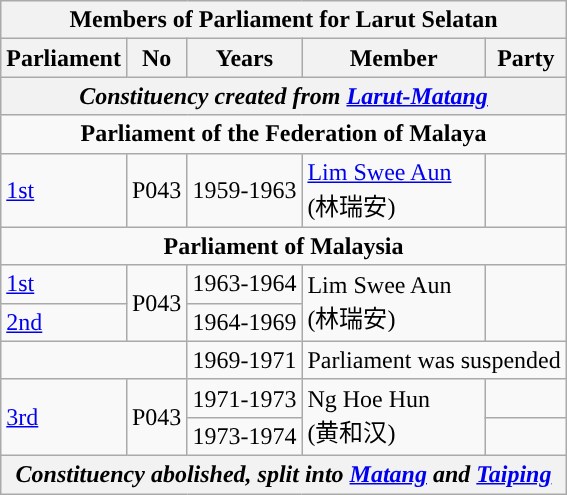<table class=wikitable>
<tr>
<th colspan="5">Members of Parliament for Larut Selatan</th>
</tr>
<tr>
<th>Parliament</th>
<th>No</th>
<th>Years</th>
<th>Member</th>
<th>Party</th>
</tr>
<tr>
<th colspan="5" align="center"><em>Constituency created from <a href='#'>Larut-Matang</a></em></th>
</tr>
<tr>
<td colspan="5" align="center"><strong>Parliament of the Federation of Malaya</strong></td>
</tr>
<tr>
<td><a href='#'>1st</a></td>
<td>P043</td>
<td>1959-1963</td>
<td><a href='#'>Lim Swee Aun</a>  <br>(林瑞安)</td>
<td></td>
</tr>
<tr>
<td colspan="5" align="center"><strong>Parliament of Malaysia</strong></td>
</tr>
<tr>
<td><a href='#'>1st</a></td>
<td rowspan="2">P043</td>
<td>1963-1964</td>
<td rowspan=2>Lim Swee Aun <br> (林瑞安)</td>
<td rowspan="2"></td>
</tr>
<tr>
<td><a href='#'>2nd</a></td>
<td>1964-1969</td>
</tr>
<tr>
<td colspan="2"></td>
<td>1969-1971</td>
<td colspan=2 align=center>Parliament was suspended</td>
</tr>
<tr>
<td rowspan=2><a href='#'>3rd</a></td>
<td rowspan="2">P043</td>
<td>1971-1973</td>
<td rowspan=2>Ng Hoe Hun <br> (黄和汉)</td>
<td></td>
</tr>
<tr>
<td>1973-1974</td>
<td></td>
</tr>
<tr>
<th colspan="5" align="center"><em>Constituency abolished, split into <a href='#'>Matang</a> and <a href='#'>Taiping</a></em></th>
</tr>
</table>
